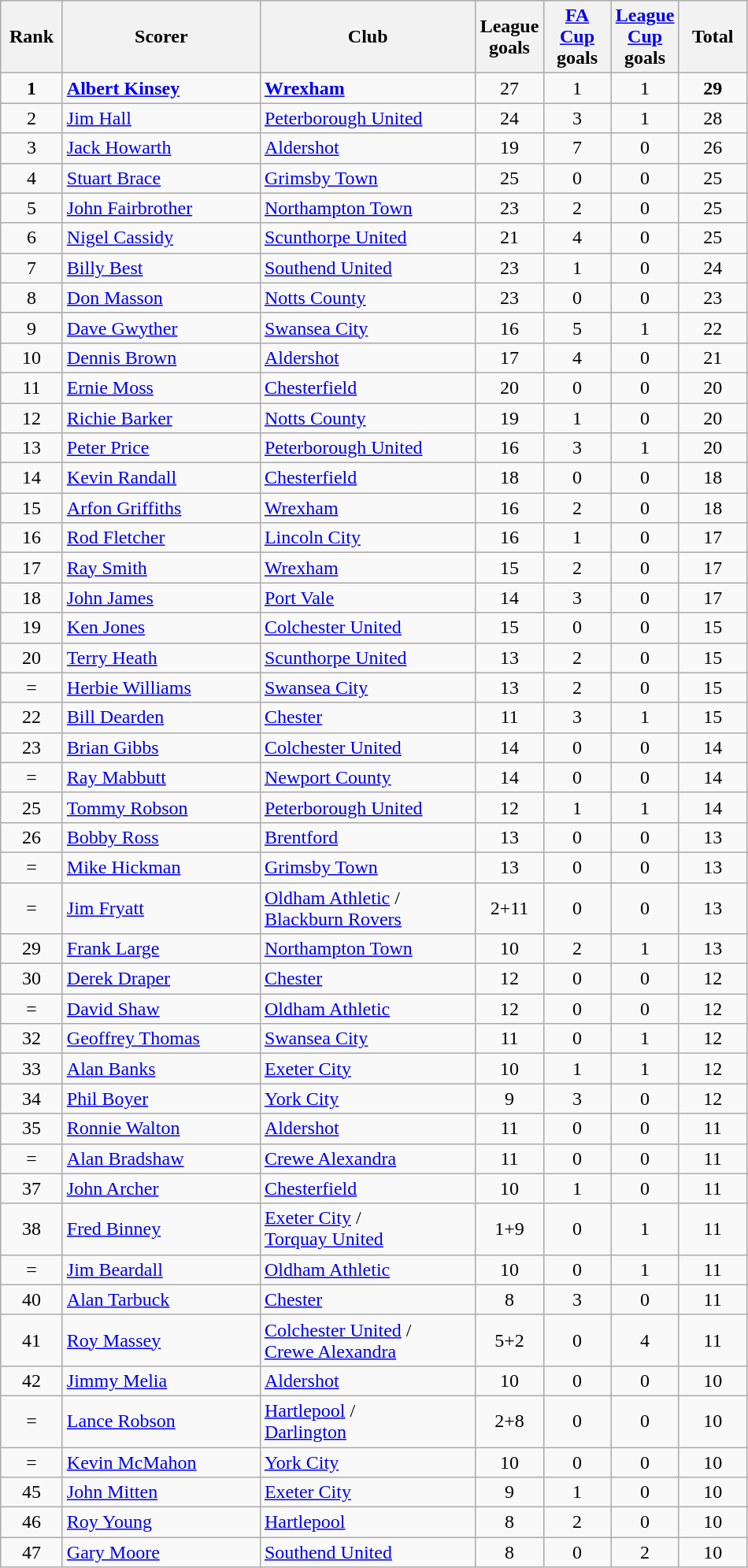<table class="wikitable" style="text-align: center;">
<tr>
<th width=45>Rank</th>
<th width=160>Scorer</th>
<th width=175>Club</th>
<th width=50>League goals</th>
<th width=50><a href='#'>FA Cup</a> goals</th>
<th width=50><a href='#'>League Cup</a> goals</th>
<th width=50>Total</th>
</tr>
<tr>
<td><strong>1</strong></td>
<td align=left> <strong><a href='#'>Albert Kinsey</a></strong></td>
<td align=left><strong><a href='#'>Wrexham</a></strong></td>
<td>27</td>
<td>1</td>
<td>1</td>
<td><strong>29</strong></td>
</tr>
<tr>
<td>2</td>
<td align=left> <a href='#'>Jim Hall</a></td>
<td align=left><a href='#'>Peterborough United</a></td>
<td>24</td>
<td>3</td>
<td>1</td>
<td>28</td>
</tr>
<tr>
<td>3</td>
<td align=left> <a href='#'>Jack Howarth</a></td>
<td align=left><a href='#'>Aldershot</a></td>
<td>19</td>
<td>7</td>
<td>0</td>
<td>26</td>
</tr>
<tr>
<td>4</td>
<td align=left> <a href='#'>Stuart Brace</a></td>
<td align=left><a href='#'>Grimsby Town</a></td>
<td>25</td>
<td>0</td>
<td>0</td>
<td>25</td>
</tr>
<tr>
<td>5</td>
<td align=left> <a href='#'>John Fairbrother</a></td>
<td align=left><a href='#'>Northampton Town</a></td>
<td>23</td>
<td>2</td>
<td>0</td>
<td>25</td>
</tr>
<tr>
<td>6</td>
<td align=left> <a href='#'>Nigel Cassidy</a></td>
<td align=left><a href='#'>Scunthorpe United</a></td>
<td>21</td>
<td>4</td>
<td>0</td>
<td>25</td>
</tr>
<tr>
<td>7</td>
<td align=left> <a href='#'>Billy Best</a></td>
<td align=left><a href='#'>Southend United</a></td>
<td>23</td>
<td>1</td>
<td>0</td>
<td>24</td>
</tr>
<tr>
<td>8</td>
<td align=left> <a href='#'>Don Masson</a></td>
<td align=left><a href='#'>Notts County</a></td>
<td>23</td>
<td>0</td>
<td>0</td>
<td>23</td>
</tr>
<tr>
<td>9</td>
<td align=left> <a href='#'>Dave Gwyther</a></td>
<td align=left><a href='#'>Swansea City</a></td>
<td>16</td>
<td>5</td>
<td>1</td>
<td>22</td>
</tr>
<tr>
<td>10</td>
<td align=left> <a href='#'>Dennis Brown</a></td>
<td align=left><a href='#'>Aldershot</a></td>
<td>17</td>
<td>4</td>
<td>0</td>
<td>21</td>
</tr>
<tr>
<td>11</td>
<td align=left> <a href='#'>Ernie Moss</a></td>
<td align=left><a href='#'>Chesterfield</a></td>
<td>20</td>
<td>0</td>
<td>0</td>
<td>20</td>
</tr>
<tr>
<td>12</td>
<td align=left> <a href='#'>Richie Barker</a></td>
<td align=left><a href='#'>Notts County</a></td>
<td>19</td>
<td>1</td>
<td>0</td>
<td>20</td>
</tr>
<tr>
<td>13</td>
<td align=left> <a href='#'>Peter Price</a></td>
<td align=left><a href='#'>Peterborough United</a></td>
<td>16</td>
<td>3</td>
<td>1</td>
<td>20</td>
</tr>
<tr>
<td>14</td>
<td align=left> <a href='#'>Kevin Randall</a></td>
<td align=left><a href='#'>Chesterfield</a></td>
<td>18</td>
<td>0</td>
<td>0</td>
<td>18</td>
</tr>
<tr>
<td>15</td>
<td align=left> <a href='#'>Arfon Griffiths</a></td>
<td align=left><a href='#'>Wrexham</a></td>
<td>16</td>
<td>2</td>
<td>0</td>
<td>18</td>
</tr>
<tr>
<td>16</td>
<td align=left> <a href='#'>Rod Fletcher</a></td>
<td align=left><a href='#'>Lincoln City</a></td>
<td>16</td>
<td>1</td>
<td>0</td>
<td>17</td>
</tr>
<tr>
<td>17</td>
<td align=left> <a href='#'>Ray Smith</a></td>
<td align=left><a href='#'>Wrexham</a></td>
<td>15</td>
<td>2</td>
<td>0</td>
<td>17</td>
</tr>
<tr>
<td>18</td>
<td align=left> <a href='#'>John James</a></td>
<td align=left><a href='#'>Port Vale</a></td>
<td>14</td>
<td>3</td>
<td>0</td>
<td>17</td>
</tr>
<tr>
<td>19</td>
<td align=left> <a href='#'>Ken Jones</a></td>
<td align=left><a href='#'>Colchester United</a></td>
<td>15</td>
<td>0</td>
<td>0</td>
<td>15</td>
</tr>
<tr>
<td>20</td>
<td align=left> <a href='#'>Terry Heath</a></td>
<td align=left><a href='#'>Scunthorpe United</a></td>
<td>13</td>
<td>2</td>
<td>0</td>
<td>15</td>
</tr>
<tr>
<td>=</td>
<td align=left> <a href='#'>Herbie Williams</a></td>
<td align=left><a href='#'>Swansea City</a></td>
<td>13</td>
<td>2</td>
<td>0</td>
<td>15</td>
</tr>
<tr>
<td>22</td>
<td align=left> <a href='#'>Bill Dearden</a></td>
<td align=left><a href='#'>Chester</a></td>
<td>11</td>
<td>3</td>
<td>1</td>
<td>15</td>
</tr>
<tr>
<td>23</td>
<td align=left> <a href='#'>Brian Gibbs</a></td>
<td align=left><a href='#'>Colchester United</a></td>
<td>14</td>
<td>0</td>
<td>0</td>
<td>14</td>
</tr>
<tr>
<td>=</td>
<td align=left> <a href='#'>Ray Mabbutt</a></td>
<td align=left><a href='#'>Newport County</a></td>
<td>14</td>
<td>0</td>
<td>0</td>
<td>14</td>
</tr>
<tr>
<td>25</td>
<td align=left> <a href='#'>Tommy Robson</a></td>
<td align=left><a href='#'>Peterborough United</a></td>
<td>12</td>
<td>1</td>
<td>1</td>
<td>14</td>
</tr>
<tr>
<td>26</td>
<td align=left> <a href='#'>Bobby Ross</a></td>
<td align=left><a href='#'>Brentford</a></td>
<td>13</td>
<td>0</td>
<td>0</td>
<td>13</td>
</tr>
<tr>
<td>=</td>
<td align=left> <a href='#'>Mike Hickman</a></td>
<td align=left><a href='#'>Grimsby Town</a></td>
<td>13</td>
<td>0</td>
<td>0</td>
<td>13</td>
</tr>
<tr>
<td>=</td>
<td align=left> <a href='#'>Jim Fryatt</a></td>
<td align=left><a href='#'>Oldham Athletic</a> /<br><a href='#'>Blackburn Rovers</a></td>
<td>2+11</td>
<td>0</td>
<td>0</td>
<td>13</td>
</tr>
<tr>
<td>29</td>
<td align=left> <a href='#'>Frank Large</a></td>
<td align=left><a href='#'>Northampton Town</a></td>
<td>10</td>
<td>2</td>
<td>1</td>
<td>13</td>
</tr>
<tr>
<td>30</td>
<td align=left> <a href='#'>Derek Draper</a></td>
<td align=left><a href='#'>Chester</a></td>
<td>12</td>
<td>0</td>
<td>0</td>
<td>12</td>
</tr>
<tr>
<td>=</td>
<td align=left> <a href='#'>David Shaw</a></td>
<td align=left><a href='#'>Oldham Athletic</a></td>
<td>12</td>
<td>0</td>
<td>0</td>
<td>12</td>
</tr>
<tr>
<td>32</td>
<td align=left> <a href='#'>Geoffrey Thomas</a></td>
<td align=left><a href='#'>Swansea City</a></td>
<td>11</td>
<td>0</td>
<td>1</td>
<td>12</td>
</tr>
<tr>
<td>33</td>
<td align=left> <a href='#'>Alan Banks</a></td>
<td align=left><a href='#'>Exeter City</a></td>
<td>10</td>
<td>1</td>
<td>1</td>
<td>12</td>
</tr>
<tr>
<td>34</td>
<td align=left> <a href='#'>Phil Boyer</a></td>
<td align=left><a href='#'>York City</a></td>
<td>9</td>
<td>3</td>
<td>0</td>
<td>12</td>
</tr>
<tr>
<td>35</td>
<td align=left> <a href='#'>Ronnie Walton</a></td>
<td align=left><a href='#'>Aldershot</a></td>
<td>11</td>
<td>0</td>
<td>0</td>
<td>11</td>
</tr>
<tr>
<td>=</td>
<td align=left> <a href='#'>Alan Bradshaw</a></td>
<td align=left><a href='#'>Crewe Alexandra</a></td>
<td>11</td>
<td>0</td>
<td>0</td>
<td>11</td>
</tr>
<tr>
<td>37</td>
<td align=left> <a href='#'>John Archer</a></td>
<td align=left><a href='#'>Chesterfield</a></td>
<td>10</td>
<td>1</td>
<td>0</td>
<td>11</td>
</tr>
<tr>
<td>38</td>
<td align=left> <a href='#'>Fred Binney</a></td>
<td align=left><a href='#'>Exeter City</a> /<br><a href='#'>Torquay United</a></td>
<td>1+9</td>
<td>0</td>
<td>1</td>
<td>11</td>
</tr>
<tr>
<td>=</td>
<td align=left> <a href='#'>Jim Beardall</a></td>
<td align=left><a href='#'>Oldham Athletic</a></td>
<td>10</td>
<td>0</td>
<td>1</td>
<td>11</td>
</tr>
<tr>
<td>40</td>
<td align=left> <a href='#'>Alan Tarbuck</a></td>
<td align=left><a href='#'>Chester</a></td>
<td>8</td>
<td>3</td>
<td>0</td>
<td>11</td>
</tr>
<tr>
<td>41</td>
<td align=left> <a href='#'>Roy Massey</a></td>
<td align=left><a href='#'>Colchester United</a> /<br><a href='#'>Crewe Alexandra</a></td>
<td>5+2</td>
<td>0</td>
<td>4</td>
<td>11</td>
</tr>
<tr>
<td>42</td>
<td align=left> <a href='#'>Jimmy Melia</a></td>
<td align=left><a href='#'>Aldershot</a></td>
<td>10</td>
<td>0</td>
<td>0</td>
<td>10</td>
</tr>
<tr>
<td>=</td>
<td align=left> <a href='#'>Lance Robson</a></td>
<td align=left><a href='#'>Hartlepool</a> /<br><a href='#'>Darlington</a></td>
<td>2+8</td>
<td>0</td>
<td>0</td>
<td>10</td>
</tr>
<tr>
<td>=</td>
<td align=left> <a href='#'>Kevin McMahon</a></td>
<td align=left><a href='#'>York City</a></td>
<td>10</td>
<td>0</td>
<td>0</td>
<td>10</td>
</tr>
<tr>
<td>45</td>
<td align=left> <a href='#'>John Mitten</a></td>
<td align=left><a href='#'>Exeter City</a></td>
<td>9</td>
<td>1</td>
<td>0</td>
<td>10</td>
</tr>
<tr>
<td>46</td>
<td align=left> <a href='#'>Roy Young</a></td>
<td align=left><a href='#'>Hartlepool</a></td>
<td>8</td>
<td>2</td>
<td>0</td>
<td>10</td>
</tr>
<tr>
<td>47</td>
<td align=left> <a href='#'>Gary Moore</a></td>
<td align=left><a href='#'>Southend United</a></td>
<td>8</td>
<td>0</td>
<td>2</td>
<td>10</td>
</tr>
</table>
